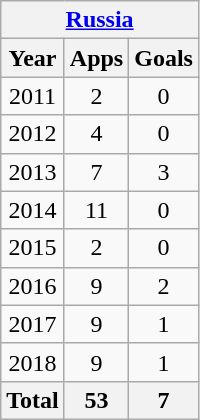<table class="wikitable" style="text-align:center">
<tr>
<th colspan=3><a href='#'>Russia</a></th>
</tr>
<tr>
<th>Year</th>
<th>Apps</th>
<th>Goals</th>
</tr>
<tr>
<td>2011</td>
<td>2</td>
<td>0</td>
</tr>
<tr>
<td>2012</td>
<td>4</td>
<td>0</td>
</tr>
<tr>
<td>2013</td>
<td>7</td>
<td>3</td>
</tr>
<tr>
<td>2014</td>
<td>11</td>
<td>0</td>
</tr>
<tr>
<td>2015</td>
<td>2</td>
<td>0</td>
</tr>
<tr>
<td>2016</td>
<td>9</td>
<td>2</td>
</tr>
<tr>
<td>2017</td>
<td>9</td>
<td>1</td>
</tr>
<tr>
<td>2018</td>
<td>9</td>
<td>1</td>
</tr>
<tr>
<th>Total</th>
<th>53</th>
<th>7</th>
</tr>
</table>
